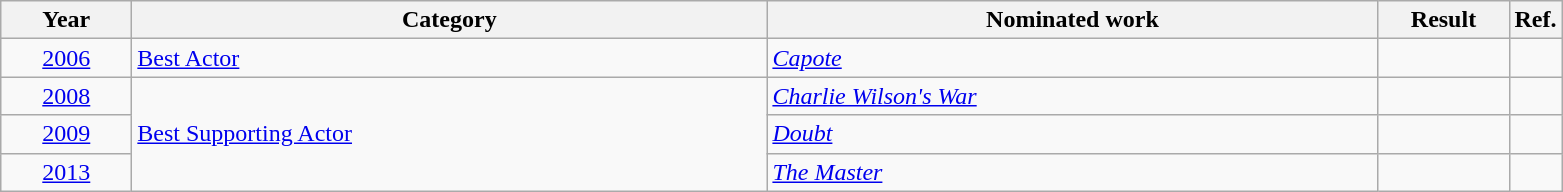<table class=wikitable>
<tr>
<th scope="col" style="width:5em;">Year</th>
<th scope="col" style="width:26em;">Category</th>
<th scope="col" style="width:25em;">Nominated work</th>
<th scope="col" style="width:5em;">Result</th>
<th>Ref.</th>
</tr>
<tr>
<td style="text-align:center;"><a href='#'>2006</a></td>
<td><a href='#'>Best Actor</a></td>
<td><em><a href='#'>Capote</a></em></td>
<td></td>
<td style="text-align:center;"></td>
</tr>
<tr>
<td style="text-align:center;"><a href='#'>2008</a></td>
<td rowspan=3><a href='#'>Best Supporting Actor</a></td>
<td><em><a href='#'>Charlie Wilson's War</a></em></td>
<td></td>
<td style="text-align:center;"></td>
</tr>
<tr>
<td style="text-align:center;"><a href='#'>2009</a></td>
<td><em><a href='#'>Doubt</a></em></td>
<td></td>
<td style="text-align:center;"></td>
</tr>
<tr>
<td style="text-align:center;"><a href='#'>2013</a></td>
<td><em><a href='#'>The Master</a></em></td>
<td></td>
<td style="text-align:center;"></td>
</tr>
</table>
